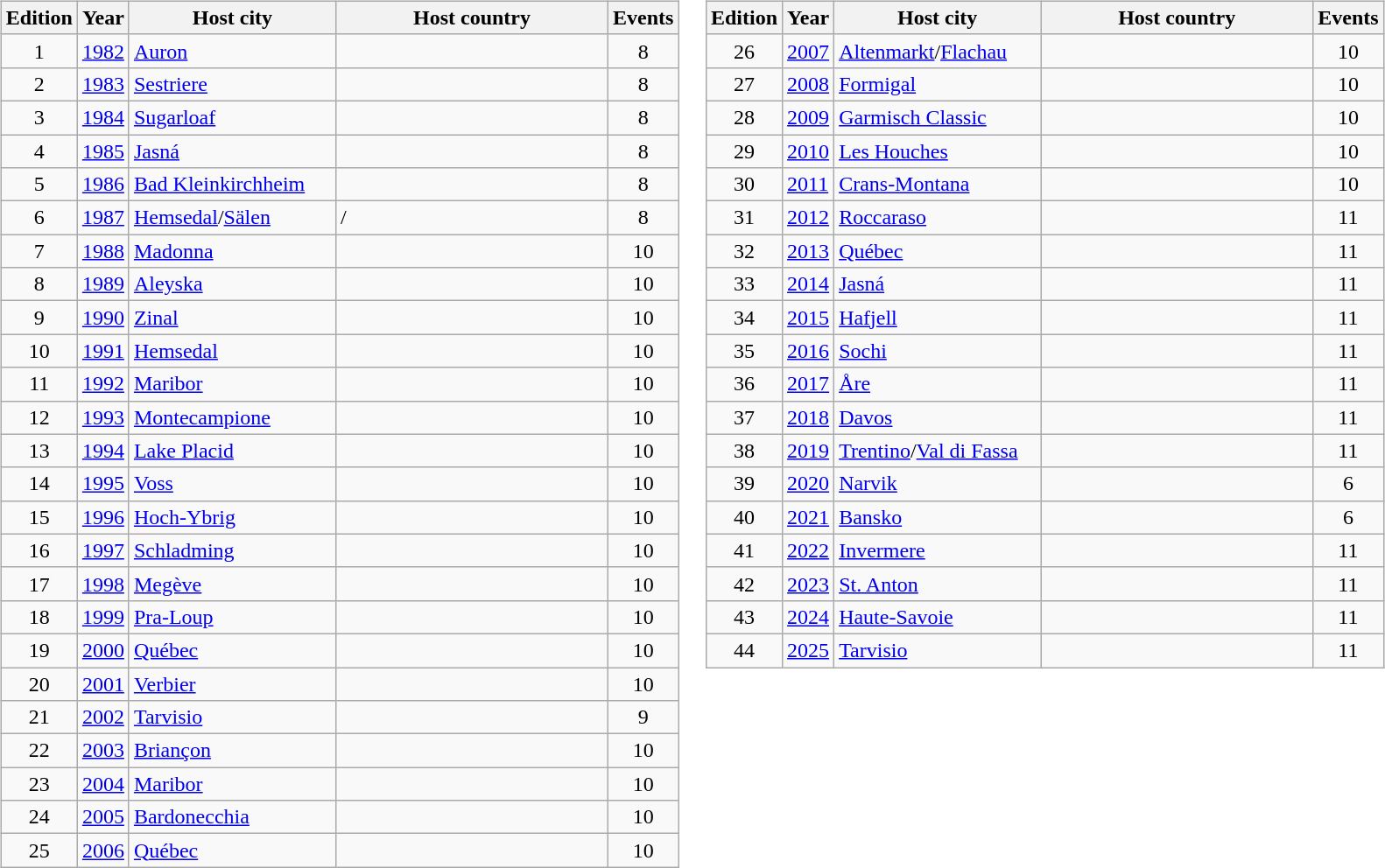<table>
<tr>
<td><br><table class="wikitable">
<tr>
<th width=30>Edition</th>
<th width=30>Year</th>
<th width=150>Host city</th>
<th width=200>Host country</th>
<th width=30>Events</th>
</tr>
<tr>
<td align=center>1</td>
<td><a href='#'>1982</a></td>
<td><a href='#'>Auron</a></td>
<td></td>
<td align=center>8</td>
</tr>
<tr>
<td align=center>2</td>
<td><a href='#'>1983</a></td>
<td><a href='#'>Sestriere</a></td>
<td></td>
<td align=center>8</td>
</tr>
<tr>
<td align=center>3</td>
<td><a href='#'>1984</a></td>
<td><a href='#'>Sugarloaf</a></td>
<td></td>
<td align=center>8</td>
</tr>
<tr>
<td align=center>4</td>
<td><a href='#'>1985</a></td>
<td><a href='#'>Jasná</a></td>
<td></td>
<td align=center>8</td>
</tr>
<tr>
<td align=center>5</td>
<td><a href='#'>1986</a></td>
<td><a href='#'>Bad Kleinkirchheim</a></td>
<td></td>
<td align=center>8</td>
</tr>
<tr>
<td align=center>6</td>
<td><a href='#'>1987</a></td>
<td><a href='#'>Hemsedal</a>/<a href='#'>Sälen</a></td>
<td>/</td>
<td align=center>8</td>
</tr>
<tr>
<td align=center>7</td>
<td><a href='#'>1988</a></td>
<td><a href='#'>Madonna</a></td>
<td></td>
<td align=center>10</td>
</tr>
<tr>
<td align=center>8</td>
<td><a href='#'>1989</a></td>
<td><a href='#'>Aleyska</a></td>
<td></td>
<td align=center>10</td>
</tr>
<tr>
<td align=center>9</td>
<td><a href='#'>1990</a></td>
<td><a href='#'>Zinal</a></td>
<td></td>
<td align=center>10</td>
</tr>
<tr>
<td align=center>10</td>
<td><a href='#'>1991</a></td>
<td><a href='#'>Hemsedal</a></td>
<td></td>
<td align=center>10</td>
</tr>
<tr>
<td align=center>11</td>
<td><a href='#'>1992</a></td>
<td><a href='#'>Maribor</a></td>
<td></td>
<td align=center>10</td>
</tr>
<tr>
<td align=center>12</td>
<td><a href='#'>1993</a></td>
<td><a href='#'>Montecampione</a></td>
<td></td>
<td align=center>10</td>
</tr>
<tr>
<td align=center>13</td>
<td><a href='#'>1994</a></td>
<td><a href='#'>Lake Placid</a></td>
<td></td>
<td align=center>10</td>
</tr>
<tr>
<td align=center>14</td>
<td><a href='#'>1995</a></td>
<td><a href='#'>Voss</a></td>
<td></td>
<td align=center>10</td>
</tr>
<tr>
<td align=center>15</td>
<td><a href='#'>1996</a></td>
<td><a href='#'>Hoch-Ybrig</a></td>
<td></td>
<td align=center>10</td>
</tr>
<tr>
<td align=center>16</td>
<td><a href='#'>1997</a></td>
<td><a href='#'>Schladming</a></td>
<td></td>
<td align=center>10</td>
</tr>
<tr>
<td align=center>17</td>
<td><a href='#'>1998</a></td>
<td><a href='#'>Megève</a></td>
<td></td>
<td align=center>10</td>
</tr>
<tr>
<td align=center>18</td>
<td><a href='#'>1999</a></td>
<td><a href='#'>Pra-Loup</a></td>
<td></td>
<td align=center>10</td>
</tr>
<tr>
<td align=center>19</td>
<td><a href='#'>2000</a></td>
<td><a href='#'>Québec</a> </td>
<td></td>
<td align=center>10</td>
</tr>
<tr>
<td align=center>20</td>
<td><a href='#'>2001</a></td>
<td><a href='#'>Verbier</a></td>
<td></td>
<td align=center>10</td>
</tr>
<tr>
<td align=center>21</td>
<td><a href='#'>2002</a></td>
<td><a href='#'>Tarvisio</a></td>
<td></td>
<td align=center>9</td>
</tr>
<tr>
<td align=center>22</td>
<td><a href='#'>2003</a></td>
<td><a href='#'>Briançon</a></td>
<td></td>
<td align=center>10</td>
</tr>
<tr>
<td align=center>23</td>
<td><a href='#'>2004</a></td>
<td><a href='#'>Maribor</a></td>
<td></td>
<td align=center>10</td>
</tr>
<tr>
<td align=center>24</td>
<td><a href='#'>2005</a></td>
<td><a href='#'>Bardonecchia</a></td>
<td></td>
<td align=center>10</td>
</tr>
<tr>
<td align=center>25</td>
<td><a href='#'>2006</a></td>
<td><a href='#'>Québec</a> </td>
<td></td>
<td align=center>10</td>
</tr>
</table>
</td>
<td valign=top><br><table class="wikitable">
<tr>
<th width=30>Edition</th>
<th width=30>Year</th>
<th width=150>Host city</th>
<th width=200>Host country</th>
<th width=30>Events</th>
</tr>
<tr>
<td align=center>26</td>
<td><a href='#'>2007</a></td>
<td><a href='#'>Altenmarkt</a>/<a href='#'>Flachau</a></td>
<td></td>
<td align=center>10</td>
</tr>
<tr>
<td align=center>27</td>
<td><a href='#'>2008</a></td>
<td><a href='#'>Formigal</a></td>
<td></td>
<td align=center>10</td>
</tr>
<tr>
<td align=center>28</td>
<td><a href='#'>2009</a></td>
<td><a href='#'>Garmisch Classic</a></td>
<td></td>
<td align=center>10</td>
</tr>
<tr>
<td align=center>29</td>
<td><a href='#'>2010</a></td>
<td><a href='#'>Les Houches</a></td>
<td></td>
<td align=center>10</td>
</tr>
<tr>
<td align=center>30</td>
<td><a href='#'>2011</a></td>
<td><a href='#'>Crans-Montana</a></td>
<td></td>
<td align=center>10</td>
</tr>
<tr>
<td align=center>31</td>
<td><a href='#'>2012</a></td>
<td><a href='#'>Roccaraso</a></td>
<td></td>
<td align=center>11</td>
</tr>
<tr>
<td align=center>32</td>
<td><a href='#'>2013</a></td>
<td><a href='#'>Québec</a> </td>
<td></td>
<td align=center>11</td>
</tr>
<tr>
<td align=center>33</td>
<td><a href='#'>2014</a></td>
<td><a href='#'>Jasná</a></td>
<td></td>
<td align=center>11</td>
</tr>
<tr>
<td align=center>34</td>
<td><a href='#'>2015</a></td>
<td><a href='#'>Hafjell</a></td>
<td></td>
<td align=center>11</td>
</tr>
<tr>
<td align=center>35</td>
<td><a href='#'>2016</a></td>
<td><a href='#'>Sochi</a></td>
<td></td>
<td align=center>11</td>
</tr>
<tr>
<td align=center>36</td>
<td><a href='#'>2017</a></td>
<td><a href='#'>Åre</a></td>
<td></td>
<td align=center>11</td>
</tr>
<tr>
<td align=center>37</td>
<td><a href='#'>2018</a></td>
<td><a href='#'>Davos</a></td>
<td></td>
<td align=center>11</td>
</tr>
<tr>
<td align=center>38</td>
<td><a href='#'>2019</a></td>
<td><a href='#'>Trentino</a>/<a href='#'>Val di Fassa</a></td>
<td></td>
<td align=center>11</td>
</tr>
<tr>
<td align=center>39</td>
<td><a href='#'>2020</a></td>
<td><a href='#'>Narvik</a></td>
<td></td>
<td align=center>6</td>
</tr>
<tr>
<td align=center>40</td>
<td><a href='#'>2021</a></td>
<td><a href='#'>Bansko</a></td>
<td></td>
<td align=center>6</td>
</tr>
<tr>
<td align=center>41</td>
<td><a href='#'>2022</a></td>
<td><a href='#'>Invermere</a></td>
<td></td>
<td align=center>11</td>
</tr>
<tr>
<td align=center>42</td>
<td><a href='#'>2023</a></td>
<td><a href='#'>St. Anton</a></td>
<td></td>
<td align=center>11</td>
</tr>
<tr>
<td align=center>43</td>
<td><a href='#'>2024</a></td>
<td><a href='#'>Haute-Savoie</a></td>
<td></td>
<td align=center>11</td>
</tr>
<tr>
<td align=center>44</td>
<td><a href='#'>2025</a></td>
<td><a href='#'>Tarvisio</a></td>
<td></td>
<td align=center>11</td>
</tr>
</table>
</td>
</tr>
</table>
